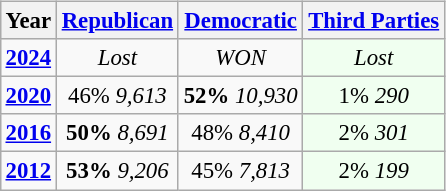<table class="wikitable" style="float:right; font-size: 95%;">
<tr>
<th>Year</th>
<th><a href='#'>Republican</a></th>
<th><a href='#'>Democratic</a></th>
<th><a href='#'>Third Parties</a></th>
</tr>
<tr>
<td style="text-align:center;" ><strong><a href='#'>2024</a></strong></td>
<td style="text-align:center;" ><em>Lost</em></td>
<td style="text-align:center;" ><em>WON</em></td>
<td style="text-align:center; background:honeyDew;"><em>Lost</em></td>
</tr>
<tr>
<td style="text-align:center;" ><strong><a href='#'>2020</a></strong></td>
<td style="text-align:center;" >46% <em>9,613</em></td>
<td style="text-align:center;" ><strong>52%</strong> <em>10,930</em></td>
<td style="text-align:center; background:honeyDew;">1% <em>290</em></td>
</tr>
<tr>
<td style="text-align:center;" ><strong><a href='#'>2016</a></strong></td>
<td style="text-align:center;" ><strong>50%</strong> <em>8,691</em></td>
<td style="text-align:center;" >48% <em>8,410</em></td>
<td style="text-align:center; background:honeyDew;">2% <em>301</em></td>
</tr>
<tr>
<td style="text-align:center;" ><strong><a href='#'>2012</a></strong></td>
<td style="text-align:center;" ><strong>53%</strong> <em>9,206</em></td>
<td style="text-align:center;" >45% <em>7,813</em></td>
<td style="text-align:center; background:honeyDew;">2% <em>199</em></td>
</tr>
</table>
